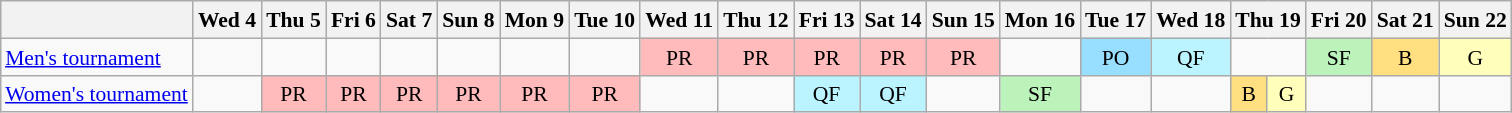<table class="wikitable" style="margin:0.5em auto; font-size:90%; line-height:1.25em;text-align:center">
<tr>
<th></th>
<th>Wed 4</th>
<th>Thu 5</th>
<th>Fri 6</th>
<th>Sat 7</th>
<th>Sun 8</th>
<th>Mon 9</th>
<th>Tue 10</th>
<th>Wed 11</th>
<th>Thu 12</th>
<th>Fri 13</th>
<th>Sat 14</th>
<th>Sun 15</th>
<th>Mon 16</th>
<th>Tue 17</th>
<th>Wed 18</th>
<th colspan="2">Thu 19</th>
<th>Fri 20</th>
<th>Sat 21</th>
<th>Sun 22</th>
</tr>
<tr>
<td align="left"><a href='#'>Men's tournament</a></td>
<td></td>
<td></td>
<td></td>
<td></td>
<td></td>
<td></td>
<td></td>
<td bgcolor="#FFBBBB" align=center>PR</td>
<td bgcolor="#FFBBBB" align=center>PR</td>
<td bgcolor="#FFBBBB" align=center>PR</td>
<td bgcolor="#FFBBBB" align=center>PR</td>
<td bgcolor="#FFBBBB" align=center>PR</td>
<td></td>
<td bgcolor="#97DEFF" align=center>PO</td>
<td bgcolor="#BBF3FF" align=center>QF</td>
<td colspan=2></td>
<td bgcolor="#BBF3BB" align=center>SF</td>
<td bgcolor="#FFDF80" align=center>B</td>
<td bgcolor="#FFFFBB" align=center>G</td>
</tr>
<tr>
<td align="left"><a href='#'>Women's tournament</a></td>
<td></td>
<td bgcolor="#FFBBBB" align=center>PR</td>
<td bgcolor="#FFBBBB" align=center>PR</td>
<td bgcolor="#FFBBBB" align=center>PR</td>
<td bgcolor="#FFBBBB" align=center>PR</td>
<td bgcolor="#FFBBBB" align=center>PR</td>
<td bgcolor="#FFBBBB" align=center>PR</td>
<td></td>
<td></td>
<td bgcolor="#BBF3FF" align=center>QF</td>
<td bgcolor="#BBF3FF" align=center>QF</td>
<td></td>
<td bgcolor="#BBF3BB" align=center>SF</td>
<td></td>
<td></td>
<td bgcolor="#FFDF80" align=center>B</td>
<td bgcolor="#FFFFBB" align=center>G</td>
<td></td>
<td></td>
<td></td>
</tr>
</table>
